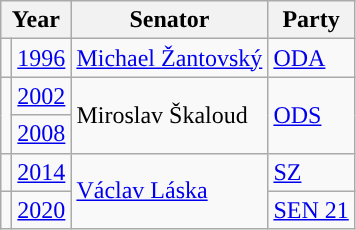<table class="wikitable">
<tr>
<th colspan="2">Year</th>
<th>Senator</th>
<th>Party</th>
</tr>
<tr>
<td style="background-color:"></td>
<td><a href='#'>1996</a></td>
<td><a href='#'>Michael Žantovský</a></td>
<td><a href='#'>ODA</a></td>
</tr>
<tr>
<td rowspan="2" style="background-color:"></td>
<td><a href='#'>2002</a></td>
<td rowspan="2">Miroslav Škaloud</td>
<td rowspan="2"><a href='#'>ODS</a></td>
</tr>
<tr>
<td><a href='#'>2008</a></td>
</tr>
<tr>
<td style="background-color:"></td>
<td><a href='#'>2014</a></td>
<td rowspan="2"><a href='#'>Václav Láska</a></td>
<td><a href='#'>SZ</a></td>
</tr>
<tr>
<td style="background-color:"></td>
<td><a href='#'>2020</a></td>
<td><a href='#'>SEN 21</a></td>
</tr>
</table>
